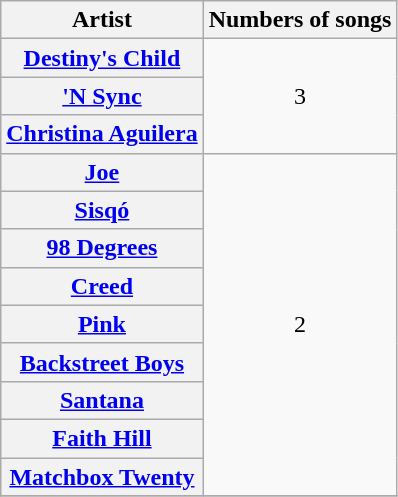<table class="wikitable sortable plainrowheaders" style="text-align:center;">
<tr>
<th scope="col">Artist</th>
<th scope="col">Numbers of songs</th>
</tr>
<tr>
<th scope="row"><a href='#'>Destiny's Child</a></th>
<td rowspan="3">3</td>
</tr>
<tr>
<th scope="row"><a href='#'>'N Sync</a></th>
</tr>
<tr>
<th scope="row"><a href='#'>Christina Aguilera</a></th>
</tr>
<tr>
<th scope="row"><a href='#'>Joe</a></th>
<td rowspan="9">2</td>
</tr>
<tr>
<th scope="row"><a href='#'>Sisqó</a></th>
</tr>
<tr>
<th scope="row"><a href='#'>98 Degrees</a></th>
</tr>
<tr>
<th scope="row"><a href='#'>Creed</a></th>
</tr>
<tr>
<th scope="row"><a href='#'>Pink</a></th>
</tr>
<tr>
<th scope="row"><a href='#'>Backstreet Boys</a></th>
</tr>
<tr>
<th scope="row"><a href='#'>Santana</a></th>
</tr>
<tr>
<th scope="row"><a href='#'>Faith Hill</a></th>
</tr>
<tr>
<th scope="row"><a href='#'>Matchbox Twenty</a></th>
</tr>
<tr>
</tr>
</table>
